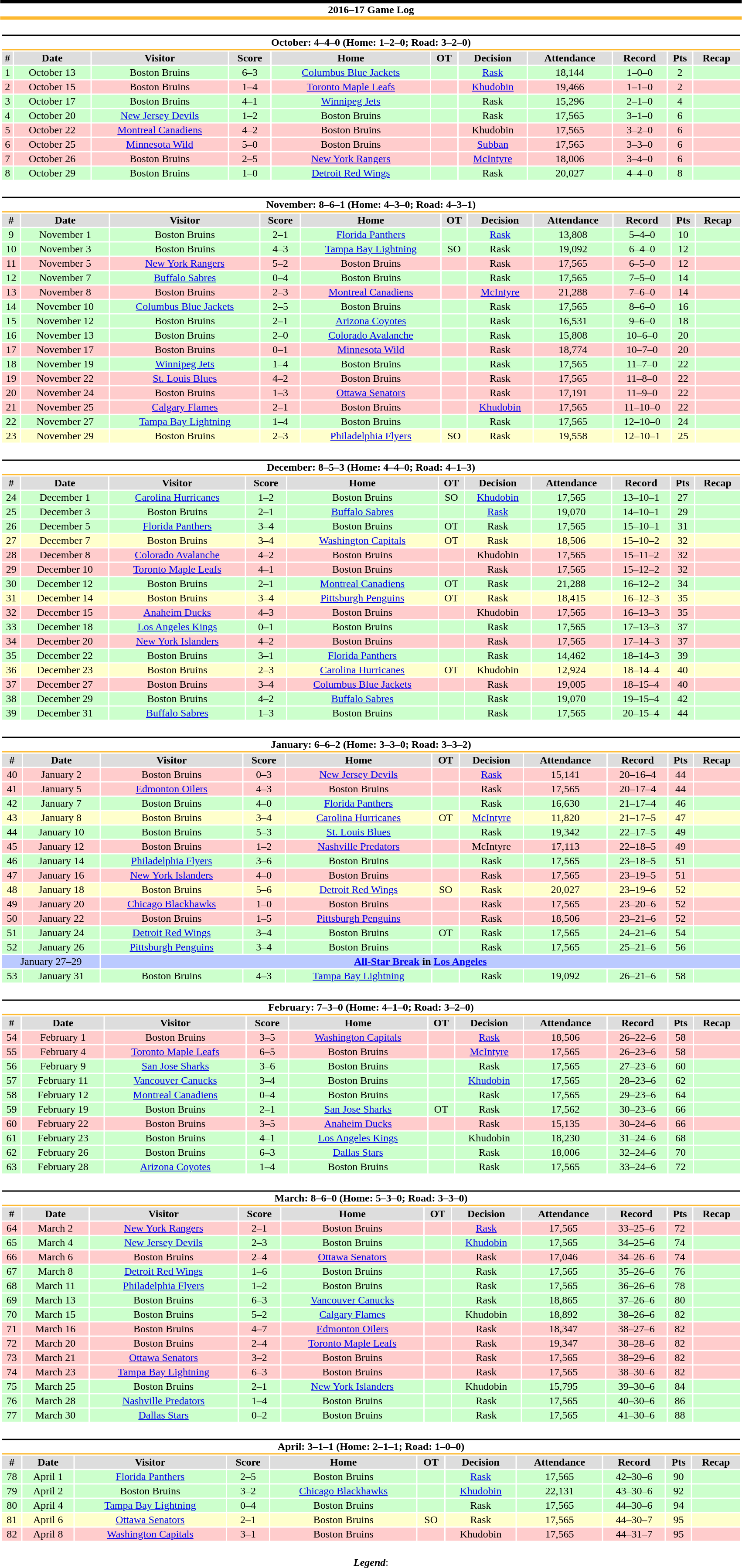<table class="toccolours" style="width:90%; clear:both; margin:1.5em auto; text-align:center;">
<tr>
<th colspan="12" style="background:#fff; border-top:#000000 5px solid; border-bottom:#FDB930 5px solid;">2016–17 Game Log</th>
</tr>
<tr>
<td colspan=12><br><table class="toccolours collapsible collapsed" style="width:100%;">
<tr>
<th colspan="12" style="background:#fff; border-top:#000000 2px solid; border-bottom:#FDB930 2px solid;">October: 4–4–0 (Home: 1–2–0; Road: 3–2–0)</th>
</tr>
<tr style="background:#ddd;">
<th>#</th>
<th>Date</th>
<th>Visitor</th>
<th>Score</th>
<th>Home</th>
<th>OT</th>
<th>Decision</th>
<th>Attendance</th>
<th>Record</th>
<th>Pts</th>
<th>Recap</th>
</tr>
<tr style="background:#cfc;">
<td>1</td>
<td>October 13</td>
<td>Boston Bruins</td>
<td>6–3</td>
<td><a href='#'>Columbus Blue Jackets</a></td>
<td></td>
<td><a href='#'>Rask</a></td>
<td>18,144</td>
<td>1–0–0</td>
<td>2</td>
<td></td>
</tr>
<tr style="background:#fcc;">
<td>2</td>
<td>October 15</td>
<td>Boston Bruins</td>
<td>1–4</td>
<td><a href='#'>Toronto Maple Leafs</a></td>
<td></td>
<td><a href='#'>Khudobin</a></td>
<td>19,466</td>
<td>1–1–0</td>
<td>2</td>
<td></td>
</tr>
<tr style="background:#cfc;">
<td>3</td>
<td>October 17</td>
<td>Boston Bruins</td>
<td>4–1</td>
<td><a href='#'>Winnipeg Jets</a></td>
<td></td>
<td>Rask</td>
<td>15,296</td>
<td>2–1–0</td>
<td>4</td>
<td></td>
</tr>
<tr style="background:#cfc;">
<td>4</td>
<td>October 20</td>
<td><a href='#'>New Jersey Devils</a></td>
<td>1–2</td>
<td>Boston Bruins</td>
<td></td>
<td>Rask</td>
<td>17,565</td>
<td>3–1–0</td>
<td>6</td>
<td></td>
</tr>
<tr style="background:#fcc;">
<td>5</td>
<td>October 22</td>
<td><a href='#'>Montreal Canadiens</a></td>
<td>4–2</td>
<td>Boston Bruins</td>
<td></td>
<td>Khudobin</td>
<td>17,565</td>
<td>3–2–0</td>
<td>6</td>
<td></td>
</tr>
<tr style="background:#fcc;">
<td>6</td>
<td>October 25</td>
<td><a href='#'>Minnesota Wild</a></td>
<td>5–0</td>
<td>Boston Bruins</td>
<td></td>
<td><a href='#'>Subban</a></td>
<td>17,565</td>
<td>3–3–0</td>
<td>6</td>
<td></td>
</tr>
<tr style="background:#fcc;">
<td>7</td>
<td>October 26</td>
<td>Boston Bruins</td>
<td>2–5</td>
<td><a href='#'>New York Rangers</a></td>
<td></td>
<td><a href='#'>McIntyre</a></td>
<td>18,006</td>
<td>3–4–0</td>
<td>6</td>
<td></td>
</tr>
<tr style="background:#cfc;">
<td>8</td>
<td>October 29</td>
<td>Boston Bruins</td>
<td>1–0</td>
<td><a href='#'>Detroit Red Wings</a></td>
<td></td>
<td>Rask</td>
<td>20,027</td>
<td>4–4–0</td>
<td>8</td>
<td></td>
</tr>
</table>
</td>
</tr>
<tr>
<td colspan=12><br><table class="toccolours collapsible collapsed" style="width:100%;">
<tr>
<th colspan="12" style="background:#fff; border-top:#000000 2px solid; border-bottom:#FDB930 2px solid;">November: 8–6–1 (Home: 4–3–0; Road: 4–3–1)</th>
</tr>
<tr style="background:#ddd;">
<th>#</th>
<th>Date</th>
<th>Visitor</th>
<th>Score</th>
<th>Home</th>
<th>OT</th>
<th>Decision</th>
<th>Attendance</th>
<th>Record</th>
<th>Pts</th>
<th>Recap</th>
</tr>
<tr style="background:#cfc;">
<td>9</td>
<td>November 1</td>
<td>Boston Bruins</td>
<td>2–1</td>
<td><a href='#'>Florida Panthers</a></td>
<td></td>
<td><a href='#'>Rask</a></td>
<td>13,808</td>
<td>5–4–0</td>
<td>10</td>
<td></td>
</tr>
<tr style="background:#cfc;">
<td>10</td>
<td>November 3</td>
<td>Boston Bruins</td>
<td>4–3</td>
<td><a href='#'>Tampa Bay Lightning</a></td>
<td>SO</td>
<td>Rask</td>
<td>19,092</td>
<td>6–4–0</td>
<td>12</td>
<td></td>
</tr>
<tr style="background:#fcc;">
<td>11</td>
<td>November 5</td>
<td><a href='#'>New York Rangers</a></td>
<td>5–2</td>
<td>Boston Bruins</td>
<td></td>
<td>Rask</td>
<td>17,565</td>
<td>6–5–0</td>
<td>12</td>
<td></td>
</tr>
<tr style="background:#cfc;">
<td>12</td>
<td>November 7</td>
<td><a href='#'>Buffalo Sabres</a></td>
<td>0–4</td>
<td>Boston Bruins</td>
<td></td>
<td>Rask</td>
<td>17,565</td>
<td>7–5–0</td>
<td>14</td>
<td></td>
</tr>
<tr style="background:#fcc;">
<td>13</td>
<td>November 8</td>
<td>Boston Bruins</td>
<td>2–3</td>
<td><a href='#'>Montreal Canadiens</a></td>
<td></td>
<td><a href='#'>McIntyre</a></td>
<td>21,288</td>
<td>7–6–0</td>
<td>14</td>
<td></td>
</tr>
<tr style="background:#cfc;">
<td>14</td>
<td>November 10</td>
<td><a href='#'>Columbus Blue Jackets</a></td>
<td>2–5</td>
<td>Boston Bruins</td>
<td></td>
<td>Rask</td>
<td>17,565</td>
<td>8–6–0</td>
<td>16</td>
<td></td>
</tr>
<tr style="background:#cfc;">
<td>15</td>
<td>November 12</td>
<td>Boston Bruins</td>
<td>2–1</td>
<td><a href='#'>Arizona Coyotes</a></td>
<td></td>
<td>Rask</td>
<td>16,531</td>
<td>9–6–0</td>
<td>18</td>
<td></td>
</tr>
<tr style="background:#cfc;">
<td>16</td>
<td>November 13</td>
<td>Boston Bruins</td>
<td>2–0</td>
<td><a href='#'>Colorado Avalanche</a></td>
<td></td>
<td>Rask</td>
<td>15,808</td>
<td>10–6–0</td>
<td>20</td>
<td></td>
</tr>
<tr style="background:#fcc;">
<td>17</td>
<td>November 17</td>
<td>Boston Bruins</td>
<td>0–1</td>
<td><a href='#'>Minnesota Wild</a></td>
<td></td>
<td>Rask</td>
<td>18,774</td>
<td>10–7–0</td>
<td>20</td>
<td></td>
</tr>
<tr style="background:#cfc;">
<td>18</td>
<td>November 19</td>
<td><a href='#'>Winnipeg Jets</a></td>
<td>1–4</td>
<td>Boston Bruins</td>
<td></td>
<td>Rask</td>
<td>17,565</td>
<td>11–7–0</td>
<td>22</td>
<td></td>
</tr>
<tr style="background:#fcc;">
<td>19</td>
<td>November 22</td>
<td><a href='#'>St. Louis Blues</a></td>
<td>4–2</td>
<td>Boston Bruins</td>
<td></td>
<td>Rask</td>
<td>17,565</td>
<td>11–8–0</td>
<td>22</td>
<td></td>
</tr>
<tr style="background:#fcc;">
<td>20</td>
<td>November 24</td>
<td>Boston Bruins</td>
<td>1–3</td>
<td><a href='#'>Ottawa Senators</a></td>
<td></td>
<td>Rask</td>
<td>17,191</td>
<td>11–9–0</td>
<td>22</td>
<td></td>
</tr>
<tr style="background:#fcc;">
<td>21</td>
<td>November 25</td>
<td><a href='#'>Calgary Flames</a></td>
<td>2–1</td>
<td>Boston Bruins</td>
<td></td>
<td><a href='#'>Khudobin</a></td>
<td>17,565</td>
<td>11–10–0</td>
<td>22</td>
<td></td>
</tr>
<tr style="background:#cfc;">
<td>22</td>
<td>November 27</td>
<td><a href='#'>Tampa Bay Lightning</a></td>
<td>1–4</td>
<td>Boston Bruins</td>
<td></td>
<td>Rask</td>
<td>17,565</td>
<td>12–10–0</td>
<td>24</td>
<td></td>
</tr>
<tr style="background:#ffc;">
<td>23</td>
<td>November 29</td>
<td>Boston Bruins</td>
<td>2–3</td>
<td><a href='#'>Philadelphia Flyers</a></td>
<td>SO</td>
<td>Rask</td>
<td>19,558</td>
<td>12–10–1</td>
<td>25</td>
<td></td>
</tr>
</table>
</td>
</tr>
<tr>
<td colspan=12><br><table class="toccolours collapsible collapsed" style="width:100%;">
<tr>
<th colspan="12" style="background:#fff; border-top:#000000 2px solid; border-bottom:#FDB930 2px solid;">December: 8–5–3 (Home: 4–4–0; Road: 4–1–3)</th>
</tr>
<tr style="background:#ddd;">
<th>#</th>
<th>Date</th>
<th>Visitor</th>
<th>Score</th>
<th>Home</th>
<th>OT</th>
<th>Decision</th>
<th>Attendance</th>
<th>Record</th>
<th>Pts</th>
<th>Recap</th>
</tr>
<tr style="background:#cfc;">
<td>24</td>
<td>December 1</td>
<td><a href='#'>Carolina Hurricanes</a></td>
<td>1–2</td>
<td>Boston Bruins</td>
<td>SO</td>
<td><a href='#'>Khudobin</a></td>
<td>17,565</td>
<td>13–10–1</td>
<td>27</td>
<td></td>
</tr>
<tr style="background:#cfc;">
<td>25</td>
<td>December 3</td>
<td>Boston Bruins</td>
<td>2–1</td>
<td><a href='#'>Buffalo Sabres</a></td>
<td></td>
<td><a href='#'>Rask</a></td>
<td>19,070</td>
<td>14–10–1</td>
<td>29</td>
<td></td>
</tr>
<tr style="background:#cfc;">
<td>26</td>
<td>December 5</td>
<td><a href='#'>Florida Panthers</a></td>
<td>3–4</td>
<td>Boston Bruins</td>
<td>OT</td>
<td>Rask</td>
<td>17,565</td>
<td>15–10–1</td>
<td>31</td>
<td></td>
</tr>
<tr style="background:#ffc;">
<td>27</td>
<td>December 7</td>
<td>Boston Bruins</td>
<td>3–4</td>
<td><a href='#'>Washington Capitals</a></td>
<td>OT</td>
<td>Rask</td>
<td>18,506</td>
<td>15–10–2</td>
<td>32</td>
<td></td>
</tr>
<tr style="background:#fcc;">
<td>28</td>
<td>December 8</td>
<td><a href='#'>Colorado Avalanche</a></td>
<td>4–2</td>
<td>Boston Bruins</td>
<td></td>
<td>Khudobin</td>
<td>17,565</td>
<td>15–11–2</td>
<td>32</td>
<td></td>
</tr>
<tr style="background:#fcc;">
<td>29</td>
<td>December 10</td>
<td><a href='#'>Toronto Maple Leafs</a></td>
<td>4–1</td>
<td>Boston Bruins</td>
<td></td>
<td>Rask</td>
<td>17,565</td>
<td>15–12–2</td>
<td>32</td>
<td></td>
</tr>
<tr style="background:#cfc;">
<td>30</td>
<td>December 12</td>
<td>Boston Bruins</td>
<td>2–1</td>
<td><a href='#'>Montreal Canadiens</a></td>
<td>OT</td>
<td>Rask</td>
<td>21,288</td>
<td>16–12–2</td>
<td>34</td>
<td></td>
</tr>
<tr style="background:#ffc;">
<td>31</td>
<td>December 14</td>
<td>Boston Bruins</td>
<td>3–4</td>
<td><a href='#'>Pittsburgh Penguins</a></td>
<td>OT</td>
<td>Rask</td>
<td>18,415</td>
<td>16–12–3</td>
<td>35</td>
<td></td>
</tr>
<tr style="background:#fcc;">
<td>32</td>
<td>December 15</td>
<td><a href='#'>Anaheim Ducks</a></td>
<td>4–3</td>
<td>Boston Bruins</td>
<td></td>
<td>Khudobin</td>
<td>17,565</td>
<td>16–13–3</td>
<td>35</td>
<td></td>
</tr>
<tr style="background:#cfc;">
<td>33</td>
<td>December 18</td>
<td><a href='#'>Los Angeles Kings</a></td>
<td>0–1</td>
<td>Boston Bruins</td>
<td></td>
<td>Rask</td>
<td>17,565</td>
<td>17–13–3</td>
<td>37</td>
<td></td>
</tr>
<tr style="background:#fcc;">
<td>34</td>
<td>December 20</td>
<td><a href='#'>New York Islanders</a></td>
<td>4–2</td>
<td>Boston Bruins</td>
<td></td>
<td>Rask</td>
<td>17,565</td>
<td>17–14–3</td>
<td>37</td>
<td></td>
</tr>
<tr style="background:#cfc;">
<td>35</td>
<td>December 22</td>
<td>Boston Bruins</td>
<td>3–1</td>
<td><a href='#'>Florida Panthers</a></td>
<td></td>
<td>Rask</td>
<td>14,462</td>
<td>18–14–3</td>
<td>39</td>
<td></td>
</tr>
<tr style="background:#ffc;">
<td>36</td>
<td>December 23</td>
<td>Boston Bruins</td>
<td>2–3</td>
<td><a href='#'>Carolina Hurricanes</a></td>
<td>OT</td>
<td>Khudobin</td>
<td>12,924</td>
<td>18–14–4</td>
<td>40</td>
<td></td>
</tr>
<tr style="background:#fcc;">
<td>37</td>
<td>December 27</td>
<td>Boston Bruins</td>
<td>3–4</td>
<td><a href='#'>Columbus Blue Jackets</a></td>
<td></td>
<td>Rask</td>
<td>19,005</td>
<td>18–15–4</td>
<td>40</td>
<td></td>
</tr>
<tr style="background:#cfc;">
<td>38</td>
<td>December 29</td>
<td>Boston Bruins</td>
<td>4–2</td>
<td><a href='#'>Buffalo Sabres</a></td>
<td></td>
<td>Rask</td>
<td>19,070</td>
<td>19–15–4</td>
<td>42</td>
<td></td>
</tr>
<tr style="background:#cfc;">
<td>39</td>
<td>December 31</td>
<td><a href='#'>Buffalo Sabres</a></td>
<td>1–3</td>
<td>Boston Bruins</td>
<td></td>
<td>Rask</td>
<td>17,565</td>
<td>20–15–4</td>
<td>44</td>
<td></td>
</tr>
</table>
</td>
</tr>
<tr>
<td colspan=12><br><table class="toccolours collapsible collapsed" style="width:100%;">
<tr>
<th colspan="12" style="background:#fff; border-top:#000000 2px solid; border-bottom:#FDB930 2px solid;">January: 6–6–2 (Home: 3–3–0; Road: 3–3–2)</th>
</tr>
<tr style="background:#ddd;">
<th>#</th>
<th>Date</th>
<th>Visitor</th>
<th>Score</th>
<th>Home</th>
<th>OT</th>
<th>Decision</th>
<th>Attendance</th>
<th>Record</th>
<th>Pts</th>
<th>Recap</th>
</tr>
<tr style="background:#fcc;">
<td>40</td>
<td>January 2</td>
<td>Boston Bruins</td>
<td>0–3</td>
<td><a href='#'>New Jersey Devils</a></td>
<td></td>
<td><a href='#'>Rask</a></td>
<td>15,141</td>
<td>20–16–4</td>
<td>44</td>
<td></td>
</tr>
<tr style="background:#fcc;">
<td>41</td>
<td>January 5</td>
<td><a href='#'>Edmonton Oilers</a></td>
<td>4–3</td>
<td>Boston Bruins</td>
<td></td>
<td>Rask</td>
<td>17,565</td>
<td>20–17–4</td>
<td>44</td>
<td></td>
</tr>
<tr style="background:#cfc;">
<td>42</td>
<td>January 7</td>
<td>Boston Bruins</td>
<td>4–0</td>
<td><a href='#'>Florida Panthers</a></td>
<td></td>
<td>Rask</td>
<td>16,630</td>
<td>21–17–4</td>
<td>46</td>
<td></td>
</tr>
<tr style="background:#ffc;">
<td>43</td>
<td>January 8</td>
<td>Boston Bruins</td>
<td>3–4</td>
<td><a href='#'>Carolina Hurricanes</a></td>
<td>OT</td>
<td><a href='#'>McIntyre</a></td>
<td>11,820</td>
<td>21–17–5</td>
<td>47</td>
<td></td>
</tr>
<tr style="background:#cfc;">
<td>44</td>
<td>January 10</td>
<td>Boston Bruins</td>
<td>5–3</td>
<td><a href='#'>St. Louis Blues</a></td>
<td></td>
<td>Rask</td>
<td>19,342</td>
<td>22–17–5</td>
<td>49</td>
<td></td>
</tr>
<tr style="background:#fcc;">
<td>45</td>
<td>January 12</td>
<td>Boston Bruins</td>
<td>1–2</td>
<td><a href='#'>Nashville Predators</a></td>
<td></td>
<td>McIntyre</td>
<td>17,113</td>
<td>22–18–5</td>
<td>49</td>
<td></td>
</tr>
<tr style="background:#cfc;">
<td>46</td>
<td>January 14</td>
<td><a href='#'>Philadelphia Flyers</a></td>
<td>3–6</td>
<td>Boston Bruins</td>
<td></td>
<td>Rask</td>
<td>17,565</td>
<td>23–18–5</td>
<td>51</td>
<td></td>
</tr>
<tr style="background:#fcc;">
<td>47</td>
<td>January 16</td>
<td><a href='#'>New York Islanders</a></td>
<td>4–0</td>
<td>Boston Bruins</td>
<td></td>
<td>Rask</td>
<td>17,565</td>
<td>23–19–5</td>
<td>51</td>
<td></td>
</tr>
<tr style="background:#ffc;">
<td>48</td>
<td>January 18</td>
<td>Boston Bruins</td>
<td>5–6</td>
<td><a href='#'>Detroit Red Wings</a></td>
<td>SO</td>
<td>Rask</td>
<td>20,027</td>
<td>23–19–6</td>
<td>52</td>
<td></td>
</tr>
<tr style="background:#fcc;">
<td>49</td>
<td>January 20</td>
<td><a href='#'>Chicago Blackhawks</a></td>
<td>1–0</td>
<td>Boston Bruins</td>
<td></td>
<td>Rask</td>
<td>17,565</td>
<td>23–20–6</td>
<td>52</td>
<td></td>
</tr>
<tr style="background:#fcc;">
<td>50</td>
<td>January 22</td>
<td>Boston Bruins</td>
<td>1–5</td>
<td><a href='#'>Pittsburgh Penguins</a></td>
<td></td>
<td>Rask</td>
<td>18,506</td>
<td>23–21–6</td>
<td>52</td>
<td></td>
</tr>
<tr style="background:#cfc;">
<td>51</td>
<td>January 24</td>
<td><a href='#'>Detroit Red Wings</a></td>
<td>3–4</td>
<td>Boston Bruins</td>
<td>OT</td>
<td>Rask</td>
<td>17,565</td>
<td>24–21–6</td>
<td>54</td>
<td></td>
</tr>
<tr style="background:#cfc;">
<td>52</td>
<td>January 26</td>
<td><a href='#'>Pittsburgh Penguins</a></td>
<td>3–4</td>
<td>Boston Bruins</td>
<td></td>
<td>Rask</td>
<td>17,565</td>
<td>25–21–6</td>
<td>56</td>
<td></td>
</tr>
<tr style="background:#bbcaff;">
<td colspan="2">January 27–29</td>
<td colspan="10"><strong><a href='#'>All-Star Break</a> in <a href='#'>Los Angeles</a></strong></td>
</tr>
<tr style="background:#cfc;">
<td>53</td>
<td>January 31</td>
<td>Boston Bruins</td>
<td>4–3</td>
<td><a href='#'>Tampa Bay Lightning</a></td>
<td></td>
<td>Rask</td>
<td>19,092</td>
<td>26–21–6</td>
<td>58</td>
<td></td>
</tr>
</table>
</td>
</tr>
<tr>
<td colspan=12><br><table class="toccolours collapsible collapsed" style="width:100%;">
<tr>
<th colspan="12" style="background:#fff; border-top:#000000 2px solid; border-bottom:#FDB930 2px solid;">February: 7–3–0 (Home: 4–1–0; Road: 3–2–0)</th>
</tr>
<tr style="background:#ddd;">
<th>#</th>
<th>Date</th>
<th>Visitor</th>
<th>Score</th>
<th>Home</th>
<th>OT</th>
<th>Decision</th>
<th>Attendance</th>
<th>Record</th>
<th>Pts</th>
<th>Recap</th>
</tr>
<tr style="background:#fcc;">
<td>54</td>
<td>February 1</td>
<td>Boston Bruins</td>
<td>3–5</td>
<td><a href='#'>Washington Capitals</a></td>
<td></td>
<td><a href='#'>Rask</a></td>
<td>18,506</td>
<td>26–22–6</td>
<td>58</td>
<td></td>
</tr>
<tr style="background:#fcc;">
<td>55</td>
<td>February 4</td>
<td><a href='#'>Toronto Maple Leafs</a></td>
<td>6–5</td>
<td>Boston Bruins</td>
<td></td>
<td><a href='#'>McIntyre</a></td>
<td>17,565</td>
<td>26–23–6</td>
<td>58</td>
<td></td>
</tr>
<tr style="background:#cfc;">
<td>56</td>
<td>February 9</td>
<td><a href='#'>San Jose Sharks</a></td>
<td>3–6</td>
<td>Boston Bruins</td>
<td></td>
<td>Rask</td>
<td>17,565</td>
<td>27–23–6</td>
<td>60</td>
<td></td>
</tr>
<tr style="background:#cfc;">
<td>57</td>
<td>February 11</td>
<td><a href='#'>Vancouver Canucks</a></td>
<td>3–4</td>
<td>Boston Bruins</td>
<td></td>
<td><a href='#'>Khudobin</a></td>
<td>17,565</td>
<td>28–23–6</td>
<td>62</td>
<td></td>
</tr>
<tr style="background:#cfc;">
<td>58</td>
<td>February 12</td>
<td><a href='#'>Montreal Canadiens</a></td>
<td>0–4</td>
<td>Boston Bruins</td>
<td></td>
<td>Rask</td>
<td>17,565</td>
<td>29–23–6</td>
<td>64</td>
<td></td>
</tr>
<tr style="background:#cfc;">
<td>59</td>
<td>February 19</td>
<td>Boston Bruins</td>
<td>2–1</td>
<td><a href='#'>San Jose Sharks</a></td>
<td>OT</td>
<td>Rask</td>
<td>17,562</td>
<td>30–23–6</td>
<td>66</td>
<td></td>
</tr>
<tr style="background:#fcc;">
<td>60</td>
<td>February 22</td>
<td>Boston Bruins</td>
<td>3–5</td>
<td><a href='#'>Anaheim Ducks</a></td>
<td></td>
<td>Rask</td>
<td>15,135</td>
<td>30–24–6</td>
<td>66</td>
<td></td>
</tr>
<tr style="background:#cfc;">
<td>61</td>
<td>February 23</td>
<td>Boston Bruins</td>
<td>4–1</td>
<td><a href='#'>Los Angeles Kings</a></td>
<td></td>
<td>Khudobin</td>
<td>18,230</td>
<td>31–24–6</td>
<td>68</td>
<td></td>
</tr>
<tr style="background:#cfc;">
<td>62</td>
<td>February 26</td>
<td>Boston Bruins</td>
<td>6–3</td>
<td><a href='#'>Dallas Stars</a></td>
<td></td>
<td>Rask</td>
<td>18,006</td>
<td>32–24–6</td>
<td>70</td>
<td></td>
</tr>
<tr style="background:#cfc;">
<td>63</td>
<td>February 28</td>
<td><a href='#'>Arizona Coyotes</a></td>
<td>1–4</td>
<td>Boston Bruins</td>
<td></td>
<td>Rask</td>
<td>17,565</td>
<td>33–24–6</td>
<td>72</td>
<td></td>
</tr>
</table>
</td>
</tr>
<tr>
<td colspan=12><br><table class="toccolours collapsible collapsed" style="width:100%;">
<tr>
<th colspan="12" style="background:#fff; border-top:#000000 2px solid; border-bottom:#FDB930 2px solid;">March: 8–6–0 (Home: 5–3–0; Road: 3–3–0)</th>
</tr>
<tr style="background:#ddd;">
<th>#</th>
<th>Date</th>
<th>Visitor</th>
<th>Score</th>
<th>Home</th>
<th>OT</th>
<th>Decision</th>
<th>Attendance</th>
<th>Record</th>
<th>Pts</th>
<th>Recap</th>
</tr>
<tr style="background:#fcc;">
<td>64</td>
<td>March 2</td>
<td><a href='#'>New York Rangers</a></td>
<td>2–1</td>
<td>Boston Bruins</td>
<td></td>
<td><a href='#'>Rask</a></td>
<td>17,565</td>
<td>33–25–6</td>
<td>72</td>
<td></td>
</tr>
<tr style="background:#cfc;">
<td>65</td>
<td>March 4</td>
<td><a href='#'>New Jersey Devils</a></td>
<td>2–3</td>
<td>Boston Bruins</td>
<td></td>
<td><a href='#'>Khudobin</a></td>
<td>17,565</td>
<td>34–25–6</td>
<td>74</td>
<td></td>
</tr>
<tr style="background:#fcc;">
<td>66</td>
<td>March 6</td>
<td>Boston Bruins</td>
<td>2–4</td>
<td><a href='#'>Ottawa Senators</a></td>
<td></td>
<td>Rask</td>
<td>17,046</td>
<td>34–26–6</td>
<td>74</td>
<td></td>
</tr>
<tr style="background:#cfc;">
<td>67</td>
<td>March 8</td>
<td><a href='#'>Detroit Red Wings</a></td>
<td>1–6</td>
<td>Boston Bruins</td>
<td></td>
<td>Rask</td>
<td>17,565</td>
<td>35–26–6</td>
<td>76</td>
<td></td>
</tr>
<tr style="background:#cfc;">
<td>68</td>
<td>March 11</td>
<td><a href='#'>Philadelphia Flyers</a></td>
<td>1–2</td>
<td>Boston Bruins</td>
<td></td>
<td>Rask</td>
<td>17,565</td>
<td>36–26–6</td>
<td>78</td>
<td></td>
</tr>
<tr style="background:#cfc;">
<td>69</td>
<td>March 13</td>
<td>Boston Bruins</td>
<td>6–3</td>
<td><a href='#'>Vancouver Canucks</a></td>
<td></td>
<td>Rask</td>
<td>18,865</td>
<td>37–26–6</td>
<td>80</td>
<td></td>
</tr>
<tr style="background:#cfc;">
<td>70</td>
<td>March 15</td>
<td>Boston Bruins</td>
<td>5–2</td>
<td><a href='#'>Calgary Flames</a></td>
<td></td>
<td>Khudobin</td>
<td>18,892</td>
<td>38–26–6</td>
<td>82</td>
<td></td>
</tr>
<tr style="background:#fcc;">
<td>71</td>
<td>March 16</td>
<td>Boston Bruins</td>
<td>4–7</td>
<td><a href='#'>Edmonton Oilers</a></td>
<td></td>
<td>Rask</td>
<td>18,347</td>
<td>38–27–6</td>
<td>82</td>
<td></td>
</tr>
<tr style="background:#fcc;">
<td>72</td>
<td>March 20</td>
<td>Boston Bruins</td>
<td>2–4</td>
<td><a href='#'>Toronto Maple Leafs</a></td>
<td></td>
<td>Rask</td>
<td>19,347</td>
<td>38–28–6</td>
<td>82</td>
<td></td>
</tr>
<tr style="background:#fcc;">
<td>73</td>
<td>March 21</td>
<td><a href='#'>Ottawa Senators</a></td>
<td>3–2</td>
<td>Boston Bruins</td>
<td></td>
<td>Rask</td>
<td>17,565</td>
<td>38–29–6</td>
<td>82</td>
<td></td>
</tr>
<tr style="background:#fcc;">
<td>74</td>
<td>March 23</td>
<td><a href='#'>Tampa Bay Lightning</a></td>
<td>6–3</td>
<td>Boston Bruins</td>
<td></td>
<td>Rask</td>
<td>17,565</td>
<td>38–30–6</td>
<td>82</td>
<td></td>
</tr>
<tr style="background:#cfc;">
<td>75</td>
<td>March 25</td>
<td>Boston Bruins</td>
<td>2–1</td>
<td><a href='#'>New York Islanders</a></td>
<td></td>
<td>Khudobin</td>
<td>15,795</td>
<td>39–30–6</td>
<td>84</td>
<td></td>
</tr>
<tr style="background:#cfc;">
<td>76</td>
<td>March 28</td>
<td><a href='#'>Nashville Predators</a></td>
<td>1–4</td>
<td>Boston Bruins</td>
<td></td>
<td>Rask</td>
<td>17,565</td>
<td>40–30–6</td>
<td>86</td>
<td></td>
</tr>
<tr style="background:#cfc;">
<td>77</td>
<td>March 30</td>
<td><a href='#'>Dallas Stars</a></td>
<td>0–2</td>
<td>Boston Bruins</td>
<td></td>
<td>Rask</td>
<td>17,565</td>
<td>41–30–6</td>
<td>88</td>
<td></td>
</tr>
</table>
</td>
</tr>
<tr>
<td colspan=12><br><table class="toccolours collapsible collapsed" style="width:100%;">
<tr>
<th colspan="12" style="background:#fff; border-top:#000000 2px solid; border-bottom:#FDB930 2px solid;">April: 3–1–1 (Home: 2–1–1; Road: 1–0–0)</th>
</tr>
<tr style="background:#ddd;">
<th>#</th>
<th>Date</th>
<th>Visitor</th>
<th>Score</th>
<th>Home</th>
<th>OT</th>
<th>Decision</th>
<th>Attendance</th>
<th>Record</th>
<th>Pts</th>
<th>Recap</th>
</tr>
<tr style="background:#cfc;">
<td>78</td>
<td>April 1</td>
<td><a href='#'>Florida Panthers</a></td>
<td>2–5</td>
<td>Boston Bruins</td>
<td></td>
<td><a href='#'>Rask</a></td>
<td>17,565</td>
<td>42–30–6</td>
<td>90</td>
<td></td>
</tr>
<tr style="background:#cfc;">
<td>79</td>
<td>April 2</td>
<td>Boston Bruins</td>
<td>3–2</td>
<td><a href='#'>Chicago Blackhawks</a></td>
<td></td>
<td><a href='#'>Khudobin</a></td>
<td>22,131</td>
<td>43–30–6</td>
<td>92</td>
<td></td>
</tr>
<tr style="background:#cfc;">
<td>80</td>
<td>April 4</td>
<td><a href='#'>Tampa Bay Lightning</a></td>
<td>0–4</td>
<td>Boston Bruins</td>
<td></td>
<td>Rask</td>
<td>17,565</td>
<td>44–30–6</td>
<td>94</td>
<td></td>
</tr>
<tr style="background:#ffc;">
<td>81</td>
<td>April 6</td>
<td><a href='#'>Ottawa Senators</a></td>
<td>2–1</td>
<td>Boston Bruins</td>
<td>SO</td>
<td>Rask</td>
<td>17,565</td>
<td>44–30–7</td>
<td>95</td>
<td></td>
</tr>
<tr style="background:#fcc;">
<td>82</td>
<td>April 8</td>
<td><a href='#'>Washington Capitals</a></td>
<td>3–1</td>
<td>Boston Bruins</td>
<td></td>
<td>Khudobin</td>
<td>17,565</td>
<td>44–31–7</td>
<td>95</td>
<td></td>
</tr>
</table>
</td>
</tr>
<tr>
<td colspan="11"><br><strong><em>Legend</em></strong>:


</td>
</tr>
</table>
